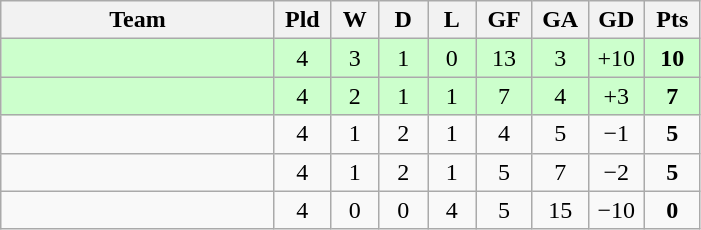<table class="wikitable" style="text-align: center;">
<tr>
<th width="175">Team</th>
<th width="30">Pld</th>
<th width="25">W</th>
<th width="25">D</th>
<th width="25">L</th>
<th width="30">GF</th>
<th width="30">GA</th>
<th width="30">GD</th>
<th width="30">Pts</th>
</tr>
<tr bgcolor="#ccffcc">
<td align=left></td>
<td>4</td>
<td>3</td>
<td>1</td>
<td>0</td>
<td>13</td>
<td>3</td>
<td>+10</td>
<td><strong>10</strong></td>
</tr>
<tr bgcolor="#ccffcc">
<td align=left></td>
<td>4</td>
<td>2</td>
<td>1</td>
<td>1</td>
<td>7</td>
<td>4</td>
<td>+3</td>
<td><strong>7</strong></td>
</tr>
<tr>
<td align=left></td>
<td>4</td>
<td>1</td>
<td>2</td>
<td>1</td>
<td>4</td>
<td>5</td>
<td>−1</td>
<td><strong>5</strong></td>
</tr>
<tr>
<td align=left></td>
<td>4</td>
<td>1</td>
<td>2</td>
<td>1</td>
<td>5</td>
<td>7</td>
<td>−2</td>
<td><strong>5</strong></td>
</tr>
<tr>
<td align=left></td>
<td>4</td>
<td>0</td>
<td>0</td>
<td>4</td>
<td>5</td>
<td>15</td>
<td>−10</td>
<td><strong>0</strong></td>
</tr>
</table>
